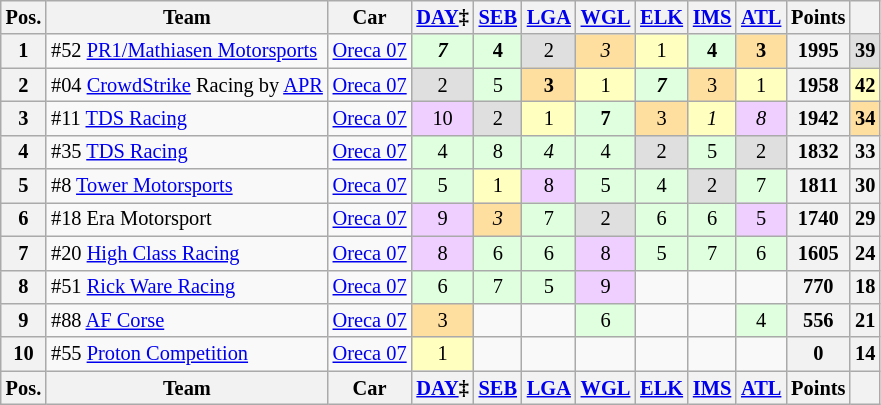<table class="wikitable" style="font-size:85%;">
<tr>
<th>Pos.</th>
<th>Team</th>
<th>Car</th>
<th><a href='#'>DAY</a>‡</th>
<th><a href='#'>SEB</a></th>
<th><a href='#'>LGA</a></th>
<th><a href='#'>WGL</a></th>
<th><a href='#'>ELK</a></th>
<th><a href='#'>IMS</a></th>
<th><a href='#'>ATL</a></th>
<th>Points</th>
<th></th>
</tr>
<tr>
<th>1</th>
<td>#52 <a href='#'>PR1/Mathiasen Motorsports</a></td>
<td><a href='#'>Oreca 07</a></td>
<td align="center" style="background:#dfffdf;"><strong><em>7</em></strong></td>
<td align="center" style="background:#dfffdf;"><strong>4</strong></td>
<td align="center" style="background:#dfdfdf;">2</td>
<td align="center" style="background:#ffdf9f;"><em>3</em></td>
<td align="center" style="background:#ffffbf;">1</td>
<td align="center" style="background:#dfffdf;"><strong>4</strong></td>
<td align="center" style="background:#ffdf9f;"><strong>3</strong></td>
<th>1995</th>
<th style="background:#dfdfdf;">39</th>
</tr>
<tr>
<th>2</th>
<td>#04 <a href='#'>CrowdStrike</a> Racing by <a href='#'>APR</a></td>
<td><a href='#'>Oreca 07</a></td>
<td align="center" style="background:#dfdfdf;">2</td>
<td align="center" style="background:#dfffdf;">5</td>
<td align="center" style="background:#ffdf9f;"><strong>3</strong></td>
<td align="center" style="background:#ffffbf;">1</td>
<td align="center" style="background:#dfffdf;"><strong><em>7</em></strong></td>
<td align="center" style="background:#ffdf9f;">3</td>
<td align="center" style="background:#ffffbf;">1</td>
<th>1958</th>
<th style="background:#ffffbf;">42</th>
</tr>
<tr>
<th>3</th>
<td>#11 <a href='#'>TDS Racing</a></td>
<td><a href='#'>Oreca 07</a></td>
<td align="center" style="background:#efcfff;">10</td>
<td align="center" style="background:#dfdfdf;">2</td>
<td align="center" style="background:#ffffbf;">1</td>
<td align="center" style="background:#dfffdf;"><strong>7</strong></td>
<td align="center" style="background:#ffdf9f;">3</td>
<td align="center" style="background:#ffffbf;"><em>1</em></td>
<td align="center" style="background:#efcfff;"><em>8</em></td>
<th>1942</th>
<th style="background:#ffdf9f;">34</th>
</tr>
<tr>
<th>4</th>
<td>#35 <a href='#'>TDS Racing</a></td>
<td><a href='#'>Oreca 07</a></td>
<td align="center" style="background:#dfffdf;">4</td>
<td align="center" style="background:#dfffdf;">8</td>
<td align="center" style="background:#dfffdf;"><em>4</em></td>
<td align="center" style="background:#dfffdf;">4</td>
<td align="center" style="background:#dfdfdf;">2</td>
<td align="center" style="background:#dfffdf;">5</td>
<td align="center" style="background:#dfdfdf;">2</td>
<th>1832</th>
<th>33</th>
</tr>
<tr>
<th>5</th>
<td>#8 <a href='#'>Tower Motorsports</a></td>
<td><a href='#'>Oreca 07</a></td>
<td align="center" style="background:#dfffdf;">5</td>
<td align="center" style="background:#ffffbf;">1</td>
<td align="center" style="background:#efcfff;">8</td>
<td align="center" style="background:#dfffdf;">5</td>
<td align="center" style="background:#dfffdf;">4</td>
<td align="center" style="background:#dfdfdf;">2</td>
<td align="center" style="background:#dfffdf;">7</td>
<th>1811</th>
<th>30</th>
</tr>
<tr>
<th>6</th>
<td>#18 Era Motorsport</td>
<td><a href='#'>Oreca 07</a></td>
<td align="center" style="background:#efcfff;">9</td>
<td align="center" style="background:#ffdf9f;"><em>3</em></td>
<td align="center" style="background:#dfffdf;">7</td>
<td align="center" style="background:#dfdfdf;">2</td>
<td align="center" style="background:#dfffdf;">6</td>
<td align="center" style="background:#dfffdf;">6</td>
<td align="center" style="background:#efcfff;">5</td>
<th>1740</th>
<th>29</th>
</tr>
<tr>
<th>7</th>
<td>#20 <a href='#'>High Class Racing</a></td>
<td><a href='#'>Oreca 07</a></td>
<td align="center" style="background:#efcfff;">8</td>
<td align="center" style="background:#dfffdf;">6</td>
<td align="center" style="background:#dfffdf;">6</td>
<td align="center" style="background:#efcfff;">8</td>
<td align="center" style="background:#dfffdf;">5</td>
<td align="center" style="background:#dfffdf;">7</td>
<td align="center" style="background:#dfffdf;">6</td>
<th>1605</th>
<th>24</th>
</tr>
<tr>
<th>8</th>
<td>#51 <a href='#'>Rick Ware Racing</a></td>
<td><a href='#'>Oreca 07</a></td>
<td align="center" style="background:#dfffdf;">6</td>
<td align="center" style="background:#dfffdf;">7</td>
<td align="center" style="background:#dfffdf;">5</td>
<td align="center" style="background:#efcfff;">9</td>
<td></td>
<td></td>
<td></td>
<th>770</th>
<th>18</th>
</tr>
<tr>
<th>9</th>
<td>#88 <a href='#'>AF Corse</a></td>
<td><a href='#'>Oreca 07</a></td>
<td align="center" style="background:#ffdf9f;">3</td>
<td></td>
<td></td>
<td align="center" style="background:#dfffdf;">6</td>
<td></td>
<td></td>
<td align="center" style="background:#dfffdf;">4</td>
<th>556</th>
<th>21</th>
</tr>
<tr>
<th>10</th>
<td>#55 <a href='#'>Proton Competition</a></td>
<td><a href='#'>Oreca 07</a></td>
<td align="center" style="background:#ffffbf;">1</td>
<td></td>
<td></td>
<td></td>
<td></td>
<td></td>
<td></td>
<th>0</th>
<th>14</th>
</tr>
<tr>
<th>Pos.</th>
<th>Team</th>
<th>Car</th>
<th><a href='#'>DAY</a>‡</th>
<th><a href='#'>SEB</a></th>
<th><a href='#'>LGA</a></th>
<th><a href='#'>WGL</a></th>
<th><a href='#'>ELK</a></th>
<th><a href='#'>IMS</a></th>
<th><a href='#'>ATL</a></th>
<th>Points</th>
<th></th>
</tr>
</table>
